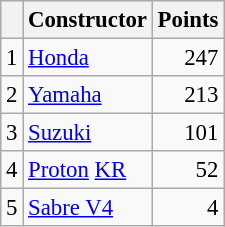<table class="wikitable" style="font-size: 95%;">
<tr>
<th></th>
<th>Constructor</th>
<th>Points</th>
</tr>
<tr>
<td align=center>1</td>
<td> <a href='#'>Honda</a></td>
<td align=right>247</td>
</tr>
<tr>
<td align=center>2</td>
<td> <a href='#'>Yamaha</a></td>
<td align=right>213</td>
</tr>
<tr>
<td align=center>3</td>
<td> <a href='#'>Suzuki</a></td>
<td align=right>101</td>
</tr>
<tr>
<td align=center>4</td>
<td> <a href='#'>Proton</a> <a href='#'>KR</a></td>
<td align=right>52</td>
</tr>
<tr>
<td align=center>5</td>
<td> <a href='#'>Sabre V4</a></td>
<td align=right>4</td>
</tr>
</table>
